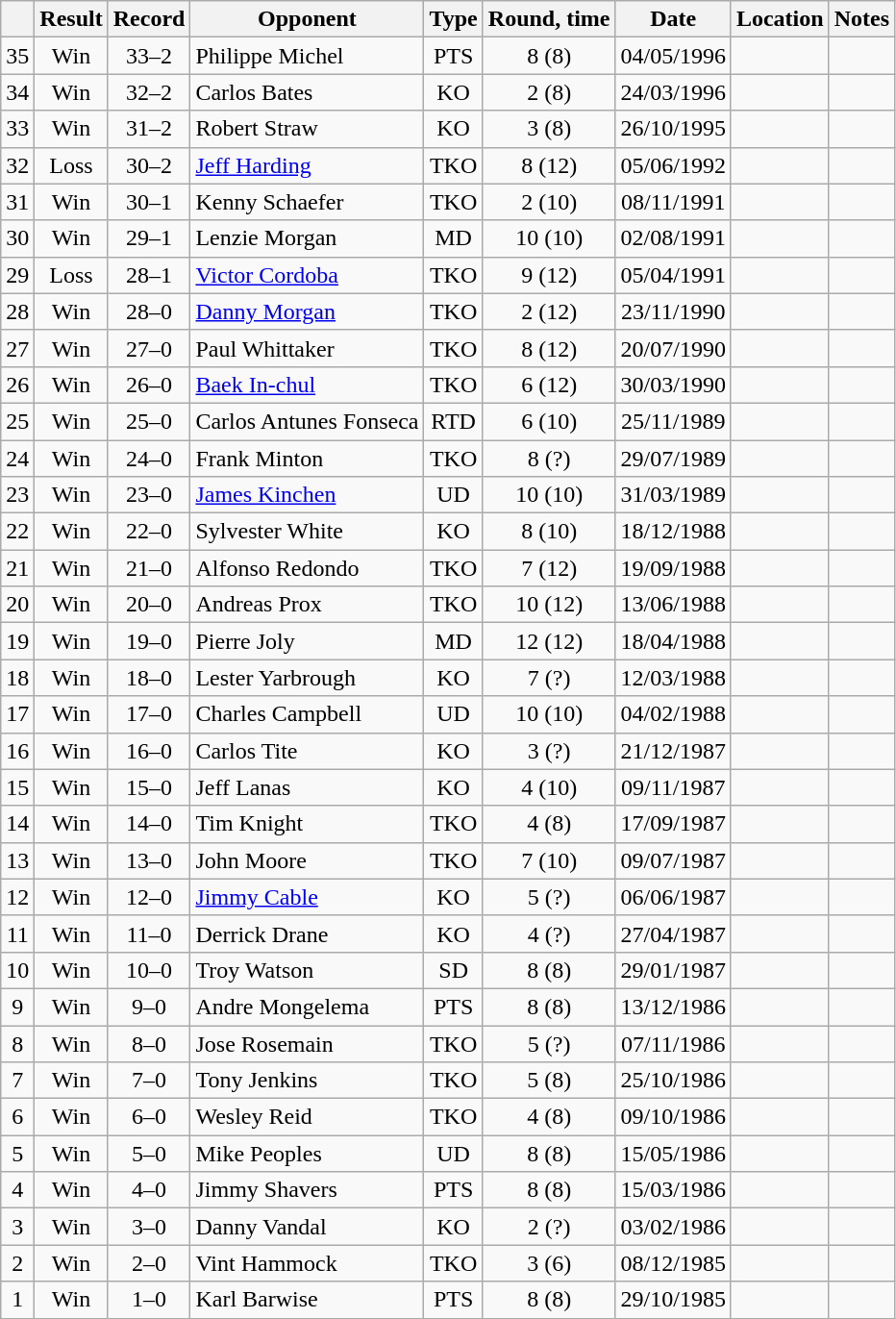<table class=wikitable style=text-align:center>
<tr>
<th></th>
<th>Result</th>
<th>Record</th>
<th>Opponent</th>
<th>Type</th>
<th>Round, time</th>
<th>Date</th>
<th>Location</th>
<th>Notes</th>
</tr>
<tr>
<td>35</td>
<td>Win</td>
<td>33–2</td>
<td align=left>Philippe Michel</td>
<td>PTS</td>
<td>8 (8)</td>
<td>04/05/1996</td>
<td align=left></td>
<td align=left></td>
</tr>
<tr>
<td>34</td>
<td>Win</td>
<td>32–2</td>
<td align=left>Carlos Bates</td>
<td>KO</td>
<td>2 (8)</td>
<td>24/03/1996</td>
<td align=left></td>
<td align=left></td>
</tr>
<tr>
<td>33</td>
<td>Win</td>
<td>31–2</td>
<td align=left>Robert Straw</td>
<td>KO</td>
<td>3 (8)</td>
<td>26/10/1995</td>
<td align=left></td>
<td align=left></td>
</tr>
<tr>
<td>32</td>
<td>Loss</td>
<td>30–2</td>
<td align=left><a href='#'>Jeff Harding</a></td>
<td>TKO</td>
<td>8 (12)</td>
<td>05/06/1992</td>
<td align=left></td>
<td align=left></td>
</tr>
<tr>
<td>31</td>
<td>Win</td>
<td>30–1</td>
<td align=left>Kenny Schaefer</td>
<td>TKO</td>
<td>2 (10)</td>
<td>08/11/1991</td>
<td align=left></td>
<td align=left></td>
</tr>
<tr>
<td>30</td>
<td>Win</td>
<td>29–1</td>
<td align=left>Lenzie Morgan</td>
<td>MD</td>
<td>10 (10)</td>
<td>02/08/1991</td>
<td align=left></td>
<td align=left></td>
</tr>
<tr>
<td>29</td>
<td>Loss</td>
<td>28–1</td>
<td align=left><a href='#'>Victor Cordoba</a></td>
<td>TKO</td>
<td>9 (12)</td>
<td>05/04/1991</td>
<td align=left></td>
<td align=left></td>
</tr>
<tr>
<td>28</td>
<td>Win</td>
<td>28–0</td>
<td align=left><a href='#'>Danny Morgan</a></td>
<td>TKO</td>
<td>2 (12)</td>
<td>23/11/1990</td>
<td align=left></td>
<td align=left></td>
</tr>
<tr>
<td>27</td>
<td>Win</td>
<td>27–0</td>
<td align=left>Paul Whittaker</td>
<td>TKO</td>
<td>8 (12)</td>
<td>20/07/1990</td>
<td align=left></td>
<td align=left></td>
</tr>
<tr>
<td>26</td>
<td>Win</td>
<td>26–0</td>
<td align=left><a href='#'>Baek In-chul</a></td>
<td>TKO</td>
<td>6 (12)</td>
<td>30/03/1990</td>
<td align=left></td>
<td align=left></td>
</tr>
<tr>
<td>25</td>
<td>Win</td>
<td>25–0</td>
<td align=left>Carlos Antunes Fonseca</td>
<td>RTD</td>
<td>6 (10)</td>
<td>25/11/1989</td>
<td align=left></td>
<td align=left></td>
</tr>
<tr>
<td>24</td>
<td>Win</td>
<td>24–0</td>
<td align=left>Frank Minton</td>
<td>TKO</td>
<td>8 (?)</td>
<td>29/07/1989</td>
<td align=left></td>
<td align=left></td>
</tr>
<tr>
<td>23</td>
<td>Win</td>
<td>23–0</td>
<td align=left><a href='#'>James Kinchen</a></td>
<td>UD</td>
<td>10 (10)</td>
<td>31/03/1989</td>
<td align=left></td>
<td align=left></td>
</tr>
<tr>
<td>22</td>
<td>Win</td>
<td>22–0</td>
<td align=left>Sylvester White</td>
<td>KO</td>
<td>8 (10)</td>
<td>18/12/1988</td>
<td align=left></td>
<td align=left></td>
</tr>
<tr>
<td>21</td>
<td>Win</td>
<td>21–0</td>
<td align=left>Alfonso Redondo</td>
<td>TKO</td>
<td>7 (12)</td>
<td>19/09/1988</td>
<td align=left></td>
<td align=left></td>
</tr>
<tr>
<td>20</td>
<td>Win</td>
<td>20–0</td>
<td align=left>Andreas Prox</td>
<td>TKO</td>
<td>10 (12)</td>
<td>13/06/1988</td>
<td align=left></td>
<td align=left></td>
</tr>
<tr>
<td>19</td>
<td>Win</td>
<td>19–0</td>
<td align=left>Pierre Joly</td>
<td>MD</td>
<td>12 (12)</td>
<td>18/04/1988</td>
<td align=left></td>
<td align=left></td>
</tr>
<tr>
<td>18</td>
<td>Win</td>
<td>18–0</td>
<td align=left>Lester Yarbrough</td>
<td>KO</td>
<td>7 (?)</td>
<td>12/03/1988</td>
<td align=left></td>
<td align=left></td>
</tr>
<tr>
<td>17</td>
<td>Win</td>
<td>17–0</td>
<td align=left>Charles Campbell</td>
<td>UD</td>
<td>10 (10)</td>
<td>04/02/1988</td>
<td align=left></td>
<td align=left></td>
</tr>
<tr>
<td>16</td>
<td>Win</td>
<td>16–0</td>
<td align=left>Carlos Tite</td>
<td>KO</td>
<td>3 (?)</td>
<td>21/12/1987</td>
<td align=left></td>
<td align=left></td>
</tr>
<tr>
<td>15</td>
<td>Win</td>
<td>15–0</td>
<td align=left>Jeff Lanas</td>
<td>KO</td>
<td>4 (10)</td>
<td>09/11/1987</td>
<td align=left></td>
<td align=left></td>
</tr>
<tr>
<td>14</td>
<td>Win</td>
<td>14–0</td>
<td align=left>Tim Knight</td>
<td>TKO</td>
<td>4 (8)</td>
<td>17/09/1987</td>
<td align=left></td>
<td align=left></td>
</tr>
<tr>
<td>13</td>
<td>Win</td>
<td>13–0</td>
<td align=left>John Moore</td>
<td>TKO</td>
<td>7 (10)</td>
<td>09/07/1987</td>
<td align=left></td>
<td align=left></td>
</tr>
<tr>
<td>12</td>
<td>Win</td>
<td>12–0</td>
<td align=left><a href='#'>Jimmy Cable</a></td>
<td>KO</td>
<td>5 (?)</td>
<td>06/06/1987</td>
<td align=left></td>
<td align=left></td>
</tr>
<tr>
<td>11</td>
<td>Win</td>
<td>11–0</td>
<td align=left>Derrick Drane</td>
<td>KO</td>
<td>4 (?)</td>
<td>27/04/1987</td>
<td align=left></td>
<td align=left></td>
</tr>
<tr>
<td>10</td>
<td>Win</td>
<td>10–0</td>
<td align=left>Troy Watson</td>
<td>SD</td>
<td>8 (8)</td>
<td>29/01/1987</td>
<td align=left></td>
<td align=left></td>
</tr>
<tr>
<td>9</td>
<td>Win</td>
<td>9–0</td>
<td align=left>Andre Mongelema</td>
<td>PTS</td>
<td>8 (8)</td>
<td>13/12/1986</td>
<td align=left></td>
<td align=left></td>
</tr>
<tr>
<td>8</td>
<td>Win</td>
<td>8–0</td>
<td align=left>Jose Rosemain</td>
<td>TKO</td>
<td>5 (?)</td>
<td>07/11/1986</td>
<td align=left></td>
<td align=left></td>
</tr>
<tr>
<td>7</td>
<td>Win</td>
<td>7–0</td>
<td align=left>Tony Jenkins</td>
<td>TKO</td>
<td>5 (8)</td>
<td>25/10/1986</td>
<td align=left></td>
<td align=left></td>
</tr>
<tr>
<td>6</td>
<td>Win</td>
<td>6–0</td>
<td align=left>Wesley Reid</td>
<td>TKO</td>
<td>4 (8)</td>
<td>09/10/1986</td>
<td align=left></td>
<td align=left></td>
</tr>
<tr>
<td>5</td>
<td>Win</td>
<td>5–0</td>
<td align=left>Mike Peoples</td>
<td>UD</td>
<td>8 (8)</td>
<td>15/05/1986</td>
<td align=left></td>
<td align=left></td>
</tr>
<tr>
<td>4</td>
<td>Win</td>
<td>4–0</td>
<td align=left>Jimmy Shavers</td>
<td>PTS</td>
<td>8 (8)</td>
<td>15/03/1986</td>
<td align=left></td>
<td align=left></td>
</tr>
<tr>
<td>3</td>
<td>Win</td>
<td>3–0</td>
<td align=left>Danny Vandal</td>
<td>KO</td>
<td>2 (?)</td>
<td>03/02/1986</td>
<td align=left></td>
<td align=left></td>
</tr>
<tr>
<td>2</td>
<td>Win</td>
<td>2–0</td>
<td align=left>Vint Hammock</td>
<td>TKO</td>
<td>3 (6)</td>
<td>08/12/1985</td>
<td align=left></td>
<td align=left></td>
</tr>
<tr>
<td>1</td>
<td>Win</td>
<td>1–0</td>
<td align=left>Karl Barwise</td>
<td>PTS</td>
<td>8 (8)</td>
<td>29/10/1985</td>
<td align=left></td>
<td align=left></td>
</tr>
</table>
